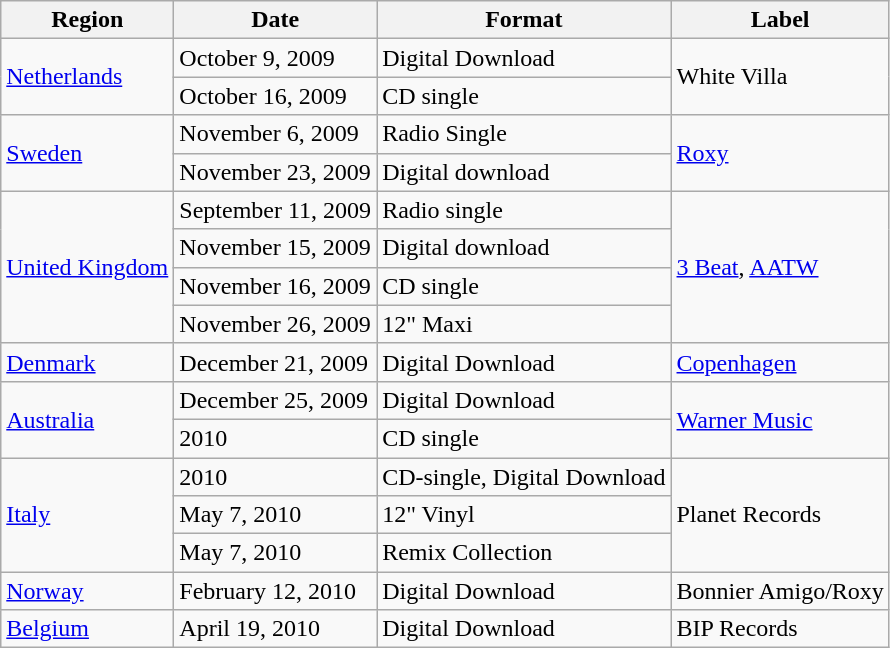<table class="wikitable">
<tr>
<th>Region</th>
<th>Date</th>
<th>Format</th>
<th>Label</th>
</tr>
<tr>
<td rowspan="2"><a href='#'>Netherlands</a></td>
<td>October 9, 2009</td>
<td>Digital Download</td>
<td rowspan="2">White Villa</td>
</tr>
<tr>
<td>October 16, 2009</td>
<td>CD single</td>
</tr>
<tr>
<td rowspan="2"><a href='#'>Sweden</a></td>
<td>November 6, 2009</td>
<td>Radio Single</td>
<td rowspan="2"><a href='#'>Roxy</a></td>
</tr>
<tr>
<td>November 23, 2009</td>
<td>Digital download</td>
</tr>
<tr>
<td rowspan="4"><a href='#'>United Kingdom</a></td>
<td>September 11, 2009</td>
<td>Radio single</td>
<td rowspan="4"><a href='#'>3 Beat</a>, <a href='#'>AATW</a></td>
</tr>
<tr>
<td>November 15, 2009</td>
<td>Digital download</td>
</tr>
<tr>
<td>November 16, 2009</td>
<td>CD single</td>
</tr>
<tr>
<td>November 26, 2009</td>
<td>12" Maxi</td>
</tr>
<tr>
<td rowspan="1"><a href='#'>Denmark</a></td>
<td>December 21, 2009</td>
<td>Digital Download</td>
<td rowspan="1"><a href='#'>Copenhagen</a></td>
</tr>
<tr>
<td rowspan="2"><a href='#'>Australia</a></td>
<td>December 25, 2009</td>
<td>Digital Download</td>
<td rowspan="2"><a href='#'>Warner Music</a></td>
</tr>
<tr>
<td>2010</td>
<td>CD single</td>
</tr>
<tr>
<td rowspan="3"><a href='#'>Italy</a></td>
<td>2010</td>
<td>CD-single, Digital Download</td>
<td rowspan="3">Planet Records</td>
</tr>
<tr>
<td>May 7, 2010</td>
<td>12" Vinyl</td>
</tr>
<tr>
<td>May 7, 2010</td>
<td>Remix Collection</td>
</tr>
<tr>
<td rowspan="1"><a href='#'>Norway</a></td>
<td>February 12, 2010</td>
<td>Digital Download</td>
<td rowspan="1">Bonnier Amigo/Roxy</td>
</tr>
<tr>
<td rowspan="1"><a href='#'>Belgium</a></td>
<td>April 19, 2010</td>
<td>Digital Download</td>
<td rowspan="1">BIP Records</td>
</tr>
</table>
